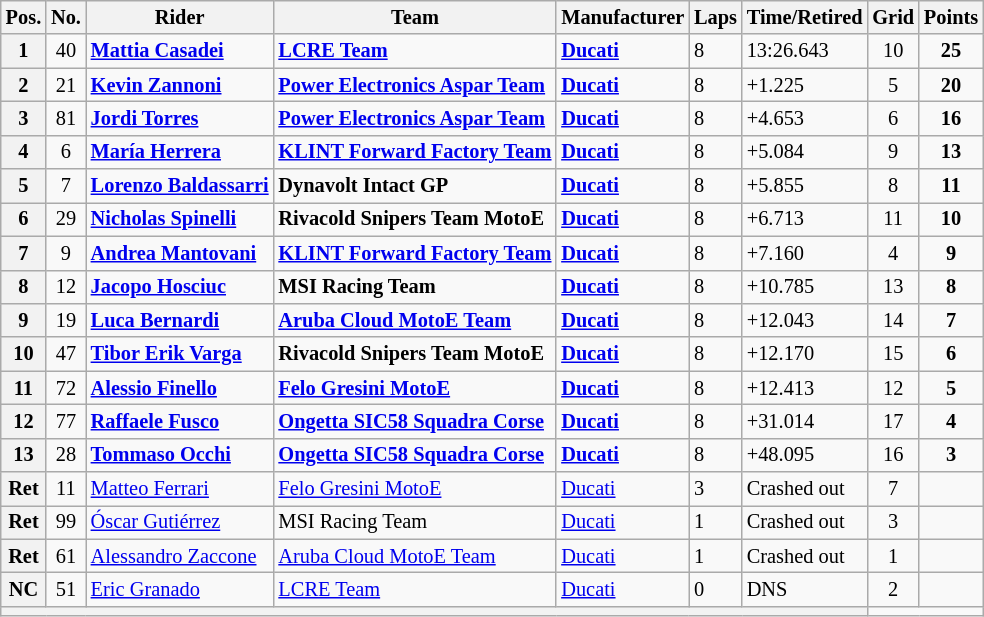<table class="wikitable sortable" style="font-size: 85%;">
<tr>
<th>Pos.</th>
<th>No.</th>
<th>Rider</th>
<th>Team</th>
<th>Manufacturer</th>
<th>Laps</th>
<th>Time/Retired</th>
<th>Grid</th>
<th>Points</th>
</tr>
<tr>
<th scope="row">1</th>
<td align="center">40</td>
<td> <strong><a href='#'>Mattia Casadei</a></strong></td>
<td><strong><a href='#'>LCRE Team</a></strong></td>
<td><strong><a href='#'>Ducati</a></strong></td>
<td>8</td>
<td>13:26.643</td>
<td align="center">10</td>
<td align="center"><strong>25</strong></td>
</tr>
<tr>
<th scope="row">2</th>
<td align="center">21</td>
<td> <strong><a href='#'>Kevin Zannoni</a></strong></td>
<td><strong><a href='#'>Power Electronics Aspar Team</a></strong></td>
<td><strong><a href='#'>Ducati</a></strong></td>
<td>8</td>
<td>+1.225</td>
<td align="center">5</td>
<td align="center"><strong>20</strong></td>
</tr>
<tr>
<th scope="row">3</th>
<td align="center">81</td>
<td> <strong><a href='#'>Jordi Torres</a></strong></td>
<td><strong><a href='#'>Power Electronics Aspar Team</a></strong></td>
<td><strong><a href='#'>Ducati</a></strong></td>
<td>8</td>
<td>+4.653</td>
<td align="center">6</td>
<td align="center"><strong>16</strong></td>
</tr>
<tr>
<th scope="row">4</th>
<td align="center">6</td>
<td> <strong><a href='#'>María Herrera</a></strong></td>
<td><strong><a href='#'>KLINT Forward Factory Team</a></strong></td>
<td><strong><a href='#'>Ducati</a></strong></td>
<td>8</td>
<td>+5.084</td>
<td align="center">9</td>
<td align="center"><strong>13</strong></td>
</tr>
<tr>
<th scope="row">5</th>
<td align="center">7</td>
<td> <strong><a href='#'>Lorenzo Baldassarri</a></strong></td>
<td><strong>Dynavolt Intact GP</strong></td>
<td><strong><a href='#'>Ducati</a></strong></td>
<td>8</td>
<td>+5.855</td>
<td align="center">8</td>
<td align="center"><strong>11</strong></td>
</tr>
<tr>
<th scope="row">6</th>
<td align="center">29</td>
<td> <strong><a href='#'>Nicholas Spinelli</a></strong></td>
<td><strong>Rivacold Snipers Team MotoE</strong></td>
<td><strong><a href='#'>Ducati</a></strong></td>
<td>8</td>
<td>+6.713</td>
<td align="center">11</td>
<td align="center"><strong>10</strong></td>
</tr>
<tr>
<th scope="row">7</th>
<td align="center">9</td>
<td> <strong><a href='#'>Andrea Mantovani</a></strong></td>
<td><strong><a href='#'>KLINT Forward Factory Team</a></strong></td>
<td><strong><a href='#'>Ducati</a></strong></td>
<td>8</td>
<td>+7.160</td>
<td align="center">4</td>
<td align="center"><strong>9</strong></td>
</tr>
<tr>
<th scope="row">8</th>
<td align="center">12</td>
<td> <strong><a href='#'>Jacopo Hosciuc</a></strong></td>
<td><strong>MSI Racing Team</strong></td>
<td><strong><a href='#'>Ducati</a></strong></td>
<td>8</td>
<td>+10.785</td>
<td align="center">13</td>
<td align="center"><strong>8</strong></td>
</tr>
<tr>
<th scope="row">9</th>
<td align="center">19</td>
<td> <strong><a href='#'>Luca Bernardi</a></strong></td>
<td><strong><a href='#'>Aruba Cloud MotoE Team</a></strong></td>
<td><strong><a href='#'>Ducati</a></strong></td>
<td>8</td>
<td>+12.043</td>
<td align="center">14</td>
<td align="center"><strong>7</strong></td>
</tr>
<tr>
<th scope="row">10</th>
<td align="center">47</td>
<td> <strong><a href='#'>Tibor Erik Varga</a></strong></td>
<td><strong>Rivacold Snipers Team MotoE</strong></td>
<td><strong><a href='#'>Ducati</a></strong></td>
<td>8</td>
<td>+12.170</td>
<td align="center">15</td>
<td align="center"><strong>6</strong></td>
</tr>
<tr>
<th scope="row">11</th>
<td align="center">72</td>
<td> <strong><a href='#'>Alessio Finello</a></strong></td>
<td><strong><a href='#'>Felo Gresini MotoE</a></strong></td>
<td><strong><a href='#'>Ducati</a></strong></td>
<td>8</td>
<td>+12.413</td>
<td align="center">12</td>
<td align="center"><strong>5</strong></td>
</tr>
<tr>
<th scope="row">12</th>
<td align="center">77</td>
<td> <strong><a href='#'>Raffaele Fusco</a></strong></td>
<td><strong><a href='#'>Ongetta SIC58 Squadra Corse</a></strong></td>
<td><strong><a href='#'>Ducati</a></strong></td>
<td>8</td>
<td>+31.014</td>
<td align="center">17</td>
<td align="center"><strong>4</strong></td>
</tr>
<tr>
<th scope="row">13</th>
<td align="center">28</td>
<td> <strong><a href='#'>Tommaso Occhi</a></strong></td>
<td><strong><a href='#'>Ongetta SIC58 Squadra Corse</a></strong></td>
<td><strong><a href='#'>Ducati</a></strong></td>
<td>8</td>
<td>+48.095</td>
<td align="center">16</td>
<td align="center"><strong>3</strong></td>
</tr>
<tr>
<th scope="row">Ret</th>
<td align="center">11</td>
<td> <a href='#'>Matteo Ferrari</a></td>
<td><a href='#'>Felo Gresini MotoE</a></td>
<td><a href='#'>Ducati</a></td>
<td>3</td>
<td>Crashed out</td>
<td align="center">7</td>
<td align="center"></td>
</tr>
<tr>
<th scope="row">Ret</th>
<td align="center">99</td>
<td> <a href='#'>Óscar Gutiérrez</a></td>
<td>MSI Racing Team</td>
<td><a href='#'>Ducati</a></td>
<td>1</td>
<td>Crashed out</td>
<td align="center">3</td>
<td align="center"></td>
</tr>
<tr>
<th scope="row">Ret</th>
<td align="center">61</td>
<td> <a href='#'>Alessandro Zaccone</a></td>
<td><a href='#'>Aruba Cloud MotoE Team</a></td>
<td><a href='#'>Ducati</a></td>
<td>1</td>
<td>Crashed out</td>
<td align="center">1</td>
<td align="center"></td>
</tr>
<tr>
<th scope="row">NC</th>
<td align="center">51</td>
<td> <a href='#'>Eric Granado</a></td>
<td><a href='#'>LCRE Team</a></td>
<td><a href='#'>Ducati</a></td>
<td>0</td>
<td>DNS</td>
<td align="center">2</td>
<td align="center"></td>
</tr>
<tr>
<th colspan="7"></th>
</tr>
</table>
